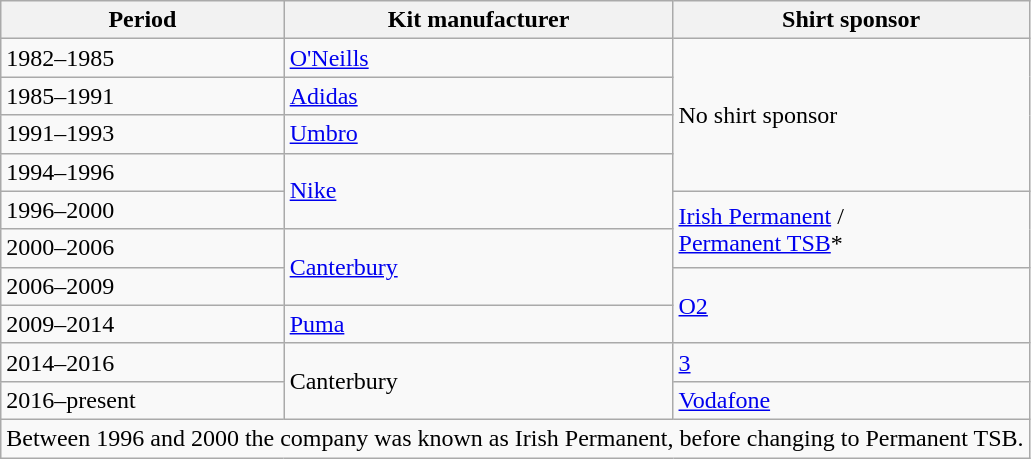<table class="wikitable">
<tr>
<th>Period</th>
<th>Kit manufacturer</th>
<th>Shirt sponsor</th>
</tr>
<tr>
<td>1982–1985</td>
<td><a href='#'>O'Neills</a></td>
<td rowspan="4">No shirt sponsor</td>
</tr>
<tr>
<td>1985–1991</td>
<td><a href='#'>Adidas</a></td>
</tr>
<tr>
<td>1991–1993</td>
<td><a href='#'>Umbro</a></td>
</tr>
<tr>
<td>1994–1996</td>
<td rowspan="2"><a href='#'>Nike</a></td>
</tr>
<tr>
<td>1996–2000</td>
<td rowspan=2><a href='#'>Irish Permanent</a> /<br><a href='#'>Permanent TSB</a>*</td>
</tr>
<tr>
<td>2000–2006</td>
<td rowspan=2><a href='#'>Canterbury</a></td>
</tr>
<tr>
<td>2006–2009</td>
<td rowspan=2><a href='#'>O2</a></td>
</tr>
<tr>
<td>2009–2014</td>
<td><a href='#'>Puma</a></td>
</tr>
<tr>
<td>2014–2016</td>
<td rowspan=2>Canterbury</td>
<td><a href='#'>3</a></td>
</tr>
<tr>
<td>2016–present</td>
<td><a href='#'>Vodafone</a></td>
</tr>
<tr>
<td colspan=3> Between 1996 and 2000 the company was known as Irish Permanent, before changing to Permanent TSB.</td>
</tr>
</table>
